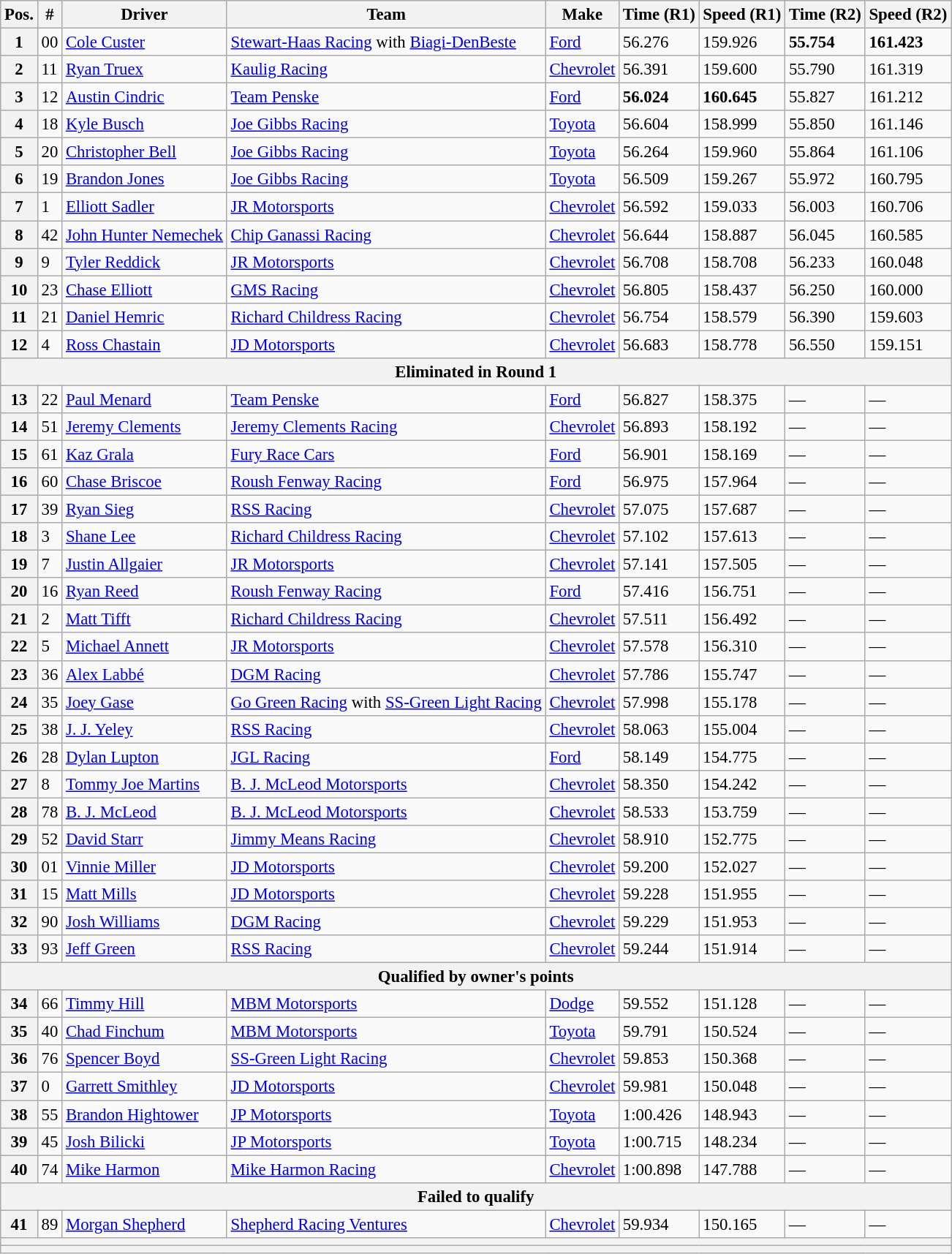<table class="wikitable" style="font-size:95%">
<tr>
<th>Pos.</th>
<th>#</th>
<th>Driver</th>
<th>Team</th>
<th>Make</th>
<th>Time (R1)</th>
<th>Speed (R1)</th>
<th>Time (R2)</th>
<th>Speed (R2)</th>
</tr>
<tr>
<th>1</th>
<td>00</td>
<td><a href='#'>Cole Custer</a></td>
<td><a href='#'>Stewart-Haas Racing</a> with <a href='#'>Biagi-DenBeste</a></td>
<td><a href='#'>Ford</a></td>
<td>56.276</td>
<td>159.926</td>
<td><strong>55.754</strong></td>
<td><strong>161.423</strong></td>
</tr>
<tr>
<th>2</th>
<td>11</td>
<td><a href='#'>Ryan Truex</a></td>
<td><a href='#'>Kaulig Racing</a></td>
<td><a href='#'>Chevrolet</a></td>
<td>56.391</td>
<td>159.600</td>
<td>55.790</td>
<td>161.319</td>
</tr>
<tr>
<th>3</th>
<td>12</td>
<td><a href='#'>Austin Cindric</a></td>
<td><a href='#'>Team Penske</a></td>
<td><a href='#'>Ford</a></td>
<td><strong>56.024</strong></td>
<td><strong>160.645</strong></td>
<td>55.827</td>
<td>161.212</td>
</tr>
<tr>
<th>4</th>
<td>18</td>
<td><a href='#'>Kyle Busch</a></td>
<td><a href='#'>Joe Gibbs Racing</a></td>
<td><a href='#'>Toyota</a></td>
<td>56.604</td>
<td>158.999</td>
<td>55.850</td>
<td>161.146</td>
</tr>
<tr>
<th>5</th>
<td>20</td>
<td><a href='#'>Christopher Bell</a></td>
<td><a href='#'>Joe Gibbs Racing</a></td>
<td><a href='#'>Toyota</a></td>
<td>56.264</td>
<td>159.960</td>
<td>55.864</td>
<td>161.106</td>
</tr>
<tr>
<th>6</th>
<td>19</td>
<td><a href='#'>Brandon Jones</a></td>
<td><a href='#'>Joe Gibbs Racing</a></td>
<td><a href='#'>Toyota</a></td>
<td>56.509</td>
<td>159.267</td>
<td>55.972</td>
<td>160.795</td>
</tr>
<tr>
<th>7</th>
<td>1</td>
<td><a href='#'>Elliott Sadler</a></td>
<td><a href='#'>JR Motorsports</a></td>
<td><a href='#'>Chevrolet</a></td>
<td>56.592</td>
<td>159.033</td>
<td>56.003</td>
<td>160.706</td>
</tr>
<tr>
<th>8</th>
<td>42</td>
<td><a href='#'>John Hunter Nemechek</a></td>
<td><a href='#'>Chip Ganassi Racing</a></td>
<td><a href='#'>Chevrolet</a></td>
<td>56.644</td>
<td>158.887</td>
<td>56.045</td>
<td>160.585</td>
</tr>
<tr>
<th>9</th>
<td>9</td>
<td><a href='#'>Tyler Reddick</a></td>
<td><a href='#'>JR Motorsports</a></td>
<td><a href='#'>Chevrolet</a></td>
<td>56.708</td>
<td>158.708</td>
<td>56.233</td>
<td>160.048</td>
</tr>
<tr>
<th>10</th>
<td>23</td>
<td><a href='#'>Chase Elliott</a></td>
<td><a href='#'>GMS Racing</a></td>
<td><a href='#'>Chevrolet</a></td>
<td>56.805</td>
<td>158.437</td>
<td>56.250</td>
<td>160.000</td>
</tr>
<tr>
<th>11</th>
<td>21</td>
<td><a href='#'>Daniel Hemric</a></td>
<td><a href='#'>Richard Childress Racing</a></td>
<td><a href='#'>Chevrolet</a></td>
<td>56.754</td>
<td>158.579</td>
<td>56.390</td>
<td>159.603</td>
</tr>
<tr>
<th>12</th>
<td>4</td>
<td><a href='#'>Ross Chastain</a></td>
<td><a href='#'>JD Motorsports</a></td>
<td><a href='#'>Chevrolet</a></td>
<td>56.683</td>
<td>158.778</td>
<td>56.550</td>
<td>159.151</td>
</tr>
<tr>
<th colspan="9">Eliminated in Round 1</th>
</tr>
<tr>
<th>13</th>
<td>22</td>
<td><a href='#'>Paul Menard</a></td>
<td><a href='#'>Team Penske</a></td>
<td><a href='#'>Ford</a></td>
<td>56.827</td>
<td>158.375</td>
<td>—</td>
<td>—</td>
</tr>
<tr>
<th>14</th>
<td>51</td>
<td><a href='#'>Jeremy Clements</a></td>
<td><a href='#'>Jeremy Clements Racing</a></td>
<td><a href='#'>Chevrolet</a></td>
<td>56.893</td>
<td>158.192</td>
<td>—</td>
<td>—</td>
</tr>
<tr>
<th>15</th>
<td>61</td>
<td><a href='#'>Kaz Grala</a></td>
<td><a href='#'>Fury Race Cars</a></td>
<td><a href='#'>Ford</a></td>
<td>56.901</td>
<td>158.169</td>
<td>—</td>
<td>—</td>
</tr>
<tr>
<th>16</th>
<td>60</td>
<td><a href='#'>Chase Briscoe</a></td>
<td><a href='#'>Roush Fenway Racing</a></td>
<td><a href='#'>Ford</a></td>
<td>56.975</td>
<td>157.964</td>
<td>—</td>
<td>—</td>
</tr>
<tr>
<th>17</th>
<td>39</td>
<td><a href='#'>Ryan Sieg</a></td>
<td><a href='#'>RSS Racing</a></td>
<td><a href='#'>Chevrolet</a></td>
<td>57.075</td>
<td>157.687</td>
<td>—</td>
<td>—</td>
</tr>
<tr>
<th>18</th>
<td>3</td>
<td><a href='#'>Shane Lee</a></td>
<td><a href='#'>Richard Childress Racing</a></td>
<td><a href='#'>Chevrolet</a></td>
<td>57.102</td>
<td>157.613</td>
<td>—</td>
<td>—</td>
</tr>
<tr>
<th>19</th>
<td>7</td>
<td><a href='#'>Justin Allgaier</a></td>
<td><a href='#'>JR Motorsports</a></td>
<td><a href='#'>Chevrolet</a></td>
<td>57.141</td>
<td>157.505</td>
<td>—</td>
<td>—</td>
</tr>
<tr>
<th>20</th>
<td>16</td>
<td><a href='#'>Ryan Reed</a></td>
<td><a href='#'>Roush Fenway Racing</a></td>
<td><a href='#'>Ford</a></td>
<td>57.416</td>
<td>156.751</td>
<td>—</td>
<td>—</td>
</tr>
<tr>
<th>21</th>
<td>2</td>
<td><a href='#'>Matt Tifft</a></td>
<td><a href='#'>Richard Childress Racing</a></td>
<td><a href='#'>Chevrolet</a></td>
<td>57.511</td>
<td>156.492</td>
<td>—</td>
<td>—</td>
</tr>
<tr>
<th>22</th>
<td>5</td>
<td><a href='#'>Michael Annett</a></td>
<td><a href='#'>JR Motorsports</a></td>
<td><a href='#'>Chevrolet</a></td>
<td>57.578</td>
<td>156.310</td>
<td>—</td>
<td>—</td>
</tr>
<tr>
<th>23</th>
<td>36</td>
<td><a href='#'>Alex Labbé</a></td>
<td><a href='#'>DGM Racing</a></td>
<td><a href='#'>Chevrolet</a></td>
<td>57.786</td>
<td>155.747</td>
<td>—</td>
<td>—</td>
</tr>
<tr>
<th>24</th>
<td>35</td>
<td><a href='#'>Joey Gase</a></td>
<td><a href='#'>Go Green Racing</a> with <a href='#'>SS-Green Light Racing</a></td>
<td><a href='#'>Chevrolet</a></td>
<td>57.998</td>
<td>155.178</td>
<td>—</td>
<td>—</td>
</tr>
<tr>
<th>25</th>
<td>38</td>
<td><a href='#'>J. J. Yeley</a></td>
<td><a href='#'>RSS Racing</a></td>
<td><a href='#'>Chevrolet</a></td>
<td>58.063</td>
<td>155.004</td>
<td>—</td>
<td>—</td>
</tr>
<tr>
<th>26</th>
<td>28</td>
<td><a href='#'>Dylan Lupton</a></td>
<td><a href='#'>JGL Racing</a></td>
<td><a href='#'>Ford</a></td>
<td>58.149</td>
<td>154.775</td>
<td>—</td>
<td>—</td>
</tr>
<tr>
<th>27</th>
<td>8</td>
<td><a href='#'>Tommy Joe Martins</a></td>
<td><a href='#'>B. J. McLeod Motorsports</a></td>
<td><a href='#'>Chevrolet</a></td>
<td>58.350</td>
<td>154.242</td>
<td>—</td>
<td>—</td>
</tr>
<tr>
<th>28</th>
<td>78</td>
<td><a href='#'>B. J. McLeod</a></td>
<td><a href='#'>B. J. McLeod Motorsports</a></td>
<td><a href='#'>Chevrolet</a></td>
<td>58.533</td>
<td>153.759</td>
<td>—</td>
<td>—</td>
</tr>
<tr>
<th>29</th>
<td>52</td>
<td><a href='#'>David Starr</a></td>
<td><a href='#'>Jimmy Means Racing</a></td>
<td><a href='#'>Chevrolet</a></td>
<td>58.910</td>
<td>152.775</td>
<td>—</td>
<td>—</td>
</tr>
<tr>
<th>30</th>
<td>01</td>
<td><a href='#'>Vinnie Miller</a></td>
<td><a href='#'>JD Motorsports</a></td>
<td><a href='#'>Chevrolet</a></td>
<td>59.200</td>
<td>152.027</td>
<td>—</td>
<td>—</td>
</tr>
<tr>
<th>31</th>
<td>15</td>
<td><a href='#'>Matt Mills</a></td>
<td><a href='#'>JD Motorsports</a></td>
<td><a href='#'>Chevrolet</a></td>
<td>59.228</td>
<td>151.955</td>
<td>—</td>
<td>—</td>
</tr>
<tr>
<th>32</th>
<td>90</td>
<td><a href='#'>Josh Williams</a></td>
<td><a href='#'>DGM Racing</a></td>
<td><a href='#'>Chevrolet</a></td>
<td>59.229</td>
<td>151.953</td>
<td>—</td>
<td>—</td>
</tr>
<tr>
<th>33</th>
<td>93</td>
<td><a href='#'>Jeff Green</a></td>
<td><a href='#'>RSS Racing</a></td>
<td><a href='#'>Chevrolet</a></td>
<td>59.244</td>
<td>151.914</td>
<td>—</td>
<td>—</td>
</tr>
<tr>
<th colspan="9">Qualified by owner's points</th>
</tr>
<tr>
<th>34</th>
<td>66</td>
<td><a href='#'>Timmy Hill</a></td>
<td><a href='#'>MBM Motorsports</a></td>
<td><a href='#'>Dodge</a></td>
<td>59.552</td>
<td>151.128</td>
<td>—</td>
<td>—</td>
</tr>
<tr>
<th>35</th>
<td>40</td>
<td><a href='#'>Chad Finchum</a></td>
<td><a href='#'>MBM Motorsports</a></td>
<td><a href='#'>Toyota</a></td>
<td>59.791</td>
<td>150.524</td>
<td>—</td>
<td>—</td>
</tr>
<tr>
<th>36</th>
<td>76</td>
<td><a href='#'>Spencer Boyd</a></td>
<td><a href='#'>SS-Green Light Racing</a></td>
<td><a href='#'>Chevrolet</a></td>
<td>59.853</td>
<td>150.368</td>
<td>—</td>
<td>—</td>
</tr>
<tr>
<th>37</th>
<td>0</td>
<td><a href='#'>Garrett Smithley</a></td>
<td><a href='#'>JD Motorsports</a></td>
<td><a href='#'>Chevrolet</a></td>
<td>59.981</td>
<td>150.048</td>
<td>—</td>
<td>—</td>
</tr>
<tr>
<th>38</th>
<td>55</td>
<td><a href='#'>Brandon Hightower</a></td>
<td><a href='#'>JP Motorsports</a></td>
<td><a href='#'>Toyota</a></td>
<td>1:00.426</td>
<td>148.943</td>
<td>—</td>
<td>—</td>
</tr>
<tr>
<th>39</th>
<td>45</td>
<td><a href='#'>Josh Bilicki</a></td>
<td><a href='#'>JP Motorsports</a></td>
<td><a href='#'>Toyota</a></td>
<td>1:00.715</td>
<td>148.234</td>
<td>—</td>
<td>—</td>
</tr>
<tr>
<th>40</th>
<td>74</td>
<td><a href='#'>Mike Harmon</a></td>
<td><a href='#'>Mike Harmon Racing</a></td>
<td><a href='#'>Chevrolet</a></td>
<td>1:00.898</td>
<td>147.788</td>
<td>—</td>
<td>—</td>
</tr>
<tr>
<th colspan="9">Failed to qualify</th>
</tr>
<tr>
<th>41</th>
<td>89</td>
<td><a href='#'>Morgan Shepherd</a></td>
<td><a href='#'>Shepherd Racing Ventures</a></td>
<td><a href='#'>Chevrolet</a></td>
<td>59.934</td>
<td>150.165</td>
<td>—</td>
<td>—</td>
</tr>
<tr>
<th colspan="9"></th>
</tr>
<tr>
<th colspan="9"></th>
</tr>
</table>
